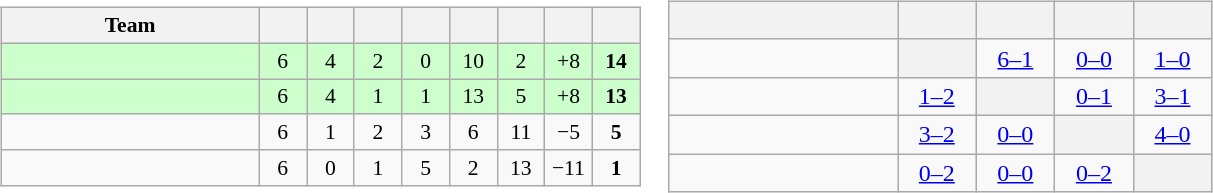<table>
<tr>
<td><br><table class="wikitable" style="text-align: center; font-size: 90%;">
<tr>
<th width="165">Team</th>
<th width="25"></th>
<th width="25"></th>
<th width="25"></th>
<th width="25"></th>
<th width="25"></th>
<th width="25"></th>
<th width="25"></th>
<th width="25"></th>
</tr>
<tr style="background:#ccffcc;">
<td align=left></td>
<td>6</td>
<td>4</td>
<td>2</td>
<td>0</td>
<td>10</td>
<td>2</td>
<td>+8</td>
<td><strong>14</strong></td>
</tr>
<tr style="background:#ccffcc;">
<td align=left></td>
<td>6</td>
<td>4</td>
<td>1</td>
<td>1</td>
<td>13</td>
<td>5</td>
<td>+8</td>
<td><strong>13</strong></td>
</tr>
<tr>
<td align=left></td>
<td>6</td>
<td>1</td>
<td>2</td>
<td>3</td>
<td>6</td>
<td>11</td>
<td>−5</td>
<td><strong>5</strong></td>
</tr>
<tr>
<td align=left></td>
<td>6</td>
<td>0</td>
<td>1</td>
<td>5</td>
<td>2</td>
<td>13</td>
<td>−11</td>
<td><strong>1</strong></td>
</tr>
</table>
</td>
<td><br><table class="wikitable" style="text-align:center">
<tr>
<th width="145"> </th>
<th width="45"></th>
<th width="45"></th>
<th width="45"></th>
<th width="45"></th>
</tr>
<tr>
<td style="text-align:right;"></td>
<th></th>
<td><a href='#'>6–1</a></td>
<td><a href='#'>0–0</a></td>
<td><a href='#'>1–0</a></td>
</tr>
<tr>
<td style="text-align:right;"></td>
<td><a href='#'>1–2</a></td>
<th></th>
<td><a href='#'>0–1</a></td>
<td><a href='#'>3–1</a></td>
</tr>
<tr>
<td style="text-align:right;"></td>
<td><a href='#'>3–2</a></td>
<td><a href='#'>0–0</a></td>
<th></th>
<td><a href='#'>4–0</a></td>
</tr>
<tr>
<td style="text-align:right;"></td>
<td><a href='#'>0–2</a></td>
<td><a href='#'>0–0</a></td>
<td><a href='#'>0–2</a></td>
<th></th>
</tr>
</table>
</td>
</tr>
</table>
